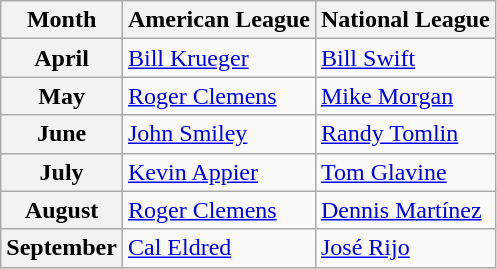<table class="wikitable">
<tr>
<th>Month</th>
<th>American League</th>
<th>National League</th>
</tr>
<tr>
<th>April</th>
<td><a href='#'>Bill Krueger</a></td>
<td><a href='#'>Bill Swift</a></td>
</tr>
<tr>
<th>May</th>
<td><a href='#'>Roger Clemens</a></td>
<td><a href='#'>Mike Morgan</a></td>
</tr>
<tr>
<th>June</th>
<td><a href='#'>John Smiley</a></td>
<td><a href='#'>Randy Tomlin</a></td>
</tr>
<tr>
<th>July</th>
<td><a href='#'>Kevin Appier</a></td>
<td><a href='#'>Tom Glavine</a></td>
</tr>
<tr>
<th>August</th>
<td><a href='#'>Roger Clemens</a></td>
<td><a href='#'>Dennis Martínez</a></td>
</tr>
<tr>
<th>September</th>
<td><a href='#'>Cal Eldred</a></td>
<td><a href='#'>José Rijo</a></td>
</tr>
</table>
